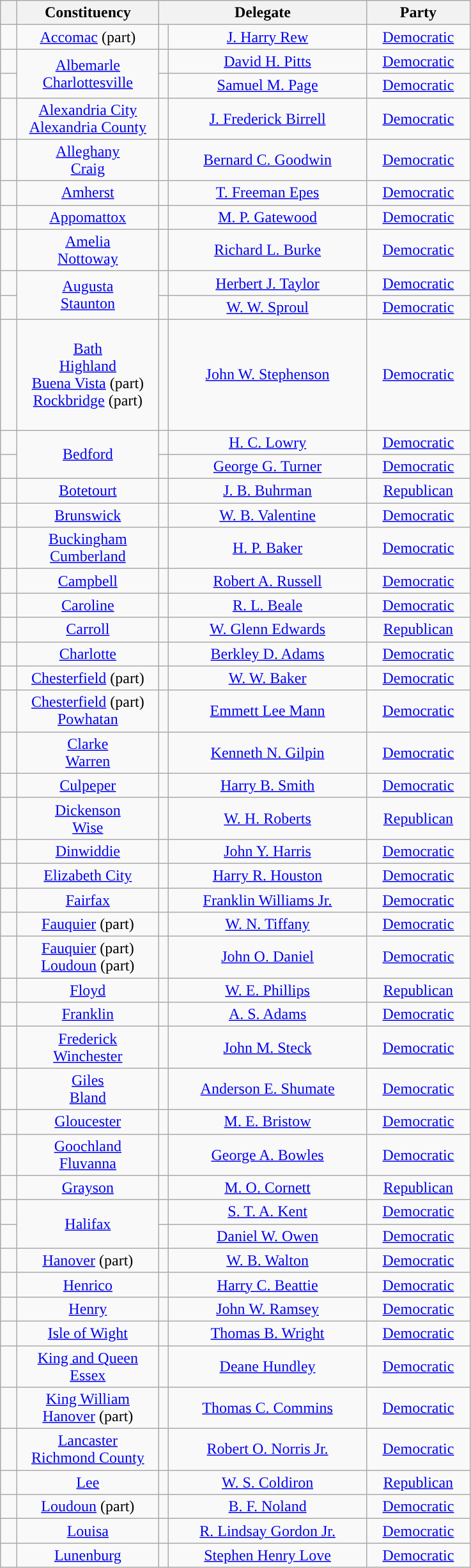<table class="wikitable" style="text-align:center">
<tr>
<th width="10px"></th>
<th width="140px">Constituency</th>
<th colspan=2 width="210px">Delegate</th>
<th width="100px">Party</th>
</tr>
<tr>
<td style="background-color:"></td>
<td><a href='#'>Accomac</a> (part)</td>
<td></td>
<td><a href='#'>J. Harry Rew</a></td>
<td><a href='#'>Democratic</a></td>
</tr>
<tr>
<td style="background-color:"></td>
<td rowspan="2"><a href='#'>Albemarle</a><br><a href='#'>Charlottesville</a></td>
<td></td>
<td><a href='#'>David H. Pitts</a></td>
<td><a href='#'>Democratic</a></td>
</tr>
<tr>
<td style="background-color:"></td>
<td></td>
<td><a href='#'>Samuel M. Page</a></td>
<td><a href='#'>Democratic</a></td>
</tr>
<tr>
<td style="background-color:"></td>
<td><a href='#'>Alexandria City</a><br><a href='#'>Alexandria County</a></td>
<td></td>
<td><a href='#'>J. Frederick Birrell</a></td>
<td><a href='#'>Democratic</a></td>
</tr>
<tr>
<td style="background-color:"></td>
<td><a href='#'>Alleghany</a><br><a href='#'>Craig</a></td>
<td></td>
<td><a href='#'>Bernard C. Goodwin</a></td>
<td><a href='#'>Democratic</a></td>
</tr>
<tr>
<td style="background-color:"></td>
<td><a href='#'>Amherst</a></td>
<td></td>
<td><a href='#'>T. Freeman Epes</a></td>
<td><a href='#'>Democratic</a></td>
</tr>
<tr>
<td style="background-color:"></td>
<td><a href='#'>Appomattox</a></td>
<td></td>
<td><a href='#'>M. P. Gatewood</a></td>
<td><a href='#'>Democratic</a></td>
</tr>
<tr>
<td style="background-color:"></td>
<td><a href='#'>Amelia</a><br><a href='#'>Nottoway</a></td>
<td></td>
<td><a href='#'>Richard L. Burke</a></td>
<td><a href='#'>Democratic</a></td>
</tr>
<tr>
<td style="background-color:"></td>
<td rowspan="2"><a href='#'>Augusta</a><br><a href='#'>Staunton</a></td>
<td></td>
<td><a href='#'>Herbert J. Taylor</a></td>
<td><a href='#'>Democratic</a></td>
</tr>
<tr>
<td style="background-color:"></td>
<td></td>
<td><a href='#'>W. W. Sproul</a></td>
<td><a href='#'>Democratic</a></td>
</tr>
<tr>
<td style="background-color:"></td>
<td><br><a href='#'>Bath</a><br><a href='#'>Highland</a><br><a href='#'>Buena Vista</a> (part)<br><a href='#'>Rockbridge</a> (part)<br><br></td>
<td></td>
<td><a href='#'>John W. Stephenson</a></td>
<td><a href='#'>Democratic</a></td>
</tr>
<tr>
<td style="background-color:"></td>
<td rowspan="2"><a href='#'>Bedford</a></td>
<td></td>
<td><a href='#'>H. C. Lowry</a></td>
<td><a href='#'>Democratic</a></td>
</tr>
<tr>
<td style="background-color:"></td>
<td></td>
<td><a href='#'>George G. Turner</a></td>
<td><a href='#'>Democratic</a></td>
</tr>
<tr>
<td style="background-color:"></td>
<td><a href='#'>Botetourt</a></td>
<td></td>
<td><a href='#'>J. B. Buhrman</a></td>
<td><a href='#'>Republican</a></td>
</tr>
<tr>
<td style="background-color:"></td>
<td><a href='#'>Brunswick</a></td>
<td></td>
<td><a href='#'>W. B. Valentine</a></td>
<td><a href='#'>Democratic</a></td>
</tr>
<tr>
<td style="background-color:"></td>
<td><a href='#'>Buckingham</a><br><a href='#'>Cumberland</a></td>
<td></td>
<td><a href='#'>H. P. Baker</a></td>
<td><a href='#'>Democratic</a></td>
</tr>
<tr>
<td style="background-color:"></td>
<td><a href='#'>Campbell</a></td>
<td></td>
<td><a href='#'>Robert A. Russell</a></td>
<td><a href='#'>Democratic</a></td>
</tr>
<tr>
<td style="background-color:"></td>
<td><a href='#'>Caroline</a></td>
<td></td>
<td><a href='#'>R. L. Beale</a></td>
<td><a href='#'>Democratic</a></td>
</tr>
<tr>
<td style="background-color:"></td>
<td><a href='#'>Carroll</a></td>
<td></td>
<td><a href='#'>W. Glenn Edwards</a></td>
<td><a href='#'>Republican</a></td>
</tr>
<tr>
<td style="background-color:"></td>
<td><a href='#'>Charlotte</a></td>
<td></td>
<td><a href='#'>Berkley D. Adams</a></td>
<td><a href='#'>Democratic</a></td>
</tr>
<tr>
<td style="background-color:"></td>
<td><a href='#'>Chesterfield</a> (part)</td>
<td></td>
<td><a href='#'>W. W. Baker</a></td>
<td><a href='#'>Democratic</a></td>
</tr>
<tr>
<td style="background-color:"></td>
<td><a href='#'>Chesterfield</a> (part)<br><a href='#'>Powhatan</a></td>
<td></td>
<td><a href='#'>Emmett Lee Mann</a></td>
<td><a href='#'>Democratic</a></td>
</tr>
<tr>
<td style="background-color:"></td>
<td><a href='#'>Clarke</a><br><a href='#'>Warren</a></td>
<td></td>
<td><a href='#'>Kenneth N. Gilpin</a></td>
<td><a href='#'>Democratic</a></td>
</tr>
<tr>
<td style="background-color:"></td>
<td><a href='#'>Culpeper</a></td>
<td></td>
<td><a href='#'>Harry B. Smith</a></td>
<td><a href='#'>Democratic</a></td>
</tr>
<tr>
<td style="background-color:"></td>
<td><a href='#'>Dickenson</a><br><a href='#'>Wise</a></td>
<td></td>
<td><a href='#'>W. H. Roberts</a></td>
<td><a href='#'>Republican</a></td>
</tr>
<tr>
<td style="background-color:"></td>
<td><a href='#'>Dinwiddie</a></td>
<td></td>
<td><a href='#'>John Y. Harris</a></td>
<td><a href='#'>Democratic</a></td>
</tr>
<tr>
<td style="background-color:"></td>
<td><a href='#'>Elizabeth City</a></td>
<td></td>
<td><a href='#'>Harry R. Houston</a></td>
<td><a href='#'>Democratic</a></td>
</tr>
<tr>
<td style="background-color:"></td>
<td><a href='#'>Fairfax</a></td>
<td></td>
<td><a href='#'>Franklin Williams Jr.</a></td>
<td><a href='#'>Democratic</a></td>
</tr>
<tr>
<td style="background-color:"></td>
<td><a href='#'>Fauquier</a> (part)</td>
<td></td>
<td><a href='#'>W. N. Tiffany</a></td>
<td><a href='#'>Democratic</a></td>
</tr>
<tr>
<td style="background-color:"></td>
<td><a href='#'>Fauquier</a> (part)<br><a href='#'>Loudoun</a> (part)</td>
<td></td>
<td><a href='#'>John O. Daniel</a></td>
<td><a href='#'>Democratic</a></td>
</tr>
<tr>
<td style="background-color:"></td>
<td><a href='#'>Floyd</a></td>
<td></td>
<td><a href='#'>W. E. Phillips</a></td>
<td><a href='#'>Republican</a></td>
</tr>
<tr>
<td style="background-color:"></td>
<td><a href='#'>Franklin</a></td>
<td></td>
<td><a href='#'>A. S. Adams</a></td>
<td><a href='#'>Democratic</a></td>
</tr>
<tr>
<td style="background-color:"></td>
<td><a href='#'>Frederick</a><br><a href='#'>Winchester</a></td>
<td></td>
<td><a href='#'>John M. Steck</a></td>
<td><a href='#'>Democratic</a></td>
</tr>
<tr>
<td style="background-color:"></td>
<td><a href='#'>Giles</a><br><a href='#'>Bland</a></td>
<td></td>
<td><a href='#'>Anderson E. Shumate</a></td>
<td><a href='#'>Democratic</a></td>
</tr>
<tr>
<td style="background-color:"></td>
<td><a href='#'>Gloucester</a></td>
<td></td>
<td><a href='#'>M. E. Bristow</a></td>
<td><a href='#'>Democratic</a></td>
</tr>
<tr>
<td style="background-color:"></td>
<td><a href='#'>Goochland</a><br><a href='#'>Fluvanna</a></td>
<td></td>
<td><a href='#'>George A. Bowles</a></td>
<td><a href='#'>Democratic</a></td>
</tr>
<tr>
<td style="background-color:"></td>
<td><a href='#'>Grayson</a></td>
<td></td>
<td><a href='#'>M. O. Cornett</a></td>
<td><a href='#'>Republican</a></td>
</tr>
<tr>
<td style="background-color:"></td>
<td rowspan="2"><a href='#'>Halifax</a></td>
<td></td>
<td><a href='#'>S. T. A. Kent</a></td>
<td><a href='#'>Democratic</a></td>
</tr>
<tr>
<td style="background-color:"></td>
<td></td>
<td><a href='#'>Daniel W. Owen</a></td>
<td><a href='#'>Democratic</a></td>
</tr>
<tr>
<td style="background-color:"></td>
<td><a href='#'>Hanover</a> (part)</td>
<td></td>
<td><a href='#'>W. B. Walton</a></td>
<td><a href='#'>Democratic</a></td>
</tr>
<tr>
<td style="background-color:"></td>
<td><a href='#'>Henrico</a></td>
<td></td>
<td><a href='#'>Harry C. Beattie</a></td>
<td><a href='#'>Democratic</a></td>
</tr>
<tr>
<td style="background-color:"></td>
<td><a href='#'>Henry</a></td>
<td></td>
<td><a href='#'>John W. Ramsey</a></td>
<td><a href='#'>Democratic</a></td>
</tr>
<tr>
<td style="background-color:"></td>
<td><a href='#'>Isle of Wight</a></td>
<td></td>
<td><a href='#'>Thomas B. Wright</a></td>
<td><a href='#'>Democratic</a></td>
</tr>
<tr>
<td style="background-color:"></td>
<td><a href='#'>King and Queen</a><br><a href='#'>Essex</a></td>
<td></td>
<td><a href='#'>Deane Hundley</a></td>
<td><a href='#'>Democratic</a></td>
</tr>
<tr>
<td style="background-color:"></td>
<td><a href='#'>King William</a><br><a href='#'>Hanover</a> (part)</td>
<td></td>
<td><a href='#'>Thomas C. Commins</a></td>
<td><a href='#'>Democratic</a></td>
</tr>
<tr>
<td style="background-color:"></td>
<td><a href='#'>Lancaster</a><br><a href='#'>Richmond County</a></td>
<td></td>
<td><a href='#'>Robert O. Norris Jr.</a></td>
<td><a href='#'>Democratic</a></td>
</tr>
<tr>
<td style="background-color:"></td>
<td><a href='#'>Lee</a></td>
<td></td>
<td><a href='#'>W. S. Coldiron</a></td>
<td><a href='#'>Republican</a></td>
</tr>
<tr>
<td style="background-color:"></td>
<td><a href='#'>Loudoun</a> (part)</td>
<td></td>
<td><a href='#'>B. F. Noland</a></td>
<td><a href='#'>Democratic</a></td>
</tr>
<tr>
<td style="background-color:"></td>
<td><a href='#'>Louisa</a></td>
<td></td>
<td><a href='#'>R. Lindsay Gordon Jr.</a></td>
<td><a href='#'>Democratic</a></td>
</tr>
<tr>
<td style="background-color:"></td>
<td><a href='#'>Lunenburg</a></td>
<td></td>
<td><a href='#'>Stephen Henry Love</a></td>
<td><a href='#'>Democratic</a></td>
</tr>
</table>
